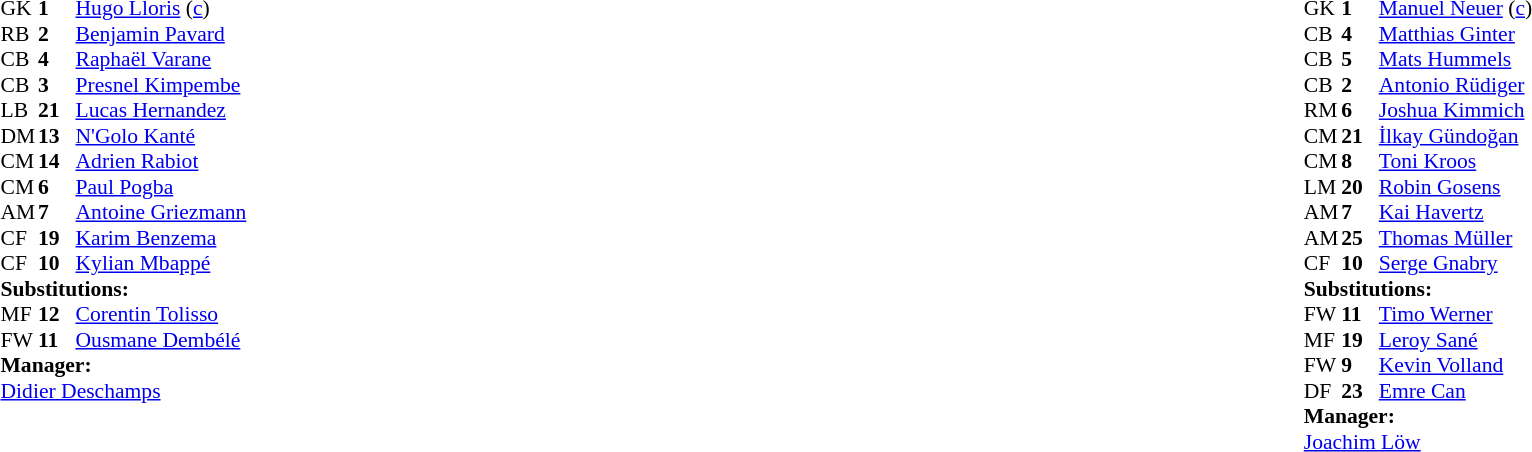<table width="100%">
<tr>
<td valign="top" width="40%"><br><table style="font-size:90%" cellspacing="0" cellpadding="0">
<tr>
<th width=25></th>
<th width=25></th>
</tr>
<tr>
<td>GK</td>
<td><strong>1</strong></td>
<td><a href='#'>Hugo Lloris</a> (<a href='#'>c</a>)</td>
</tr>
<tr>
<td>RB</td>
<td><strong>2</strong></td>
<td><a href='#'>Benjamin Pavard</a></td>
</tr>
<tr>
<td>CB</td>
<td><strong>4</strong></td>
<td><a href='#'>Raphaël Varane</a></td>
</tr>
<tr>
<td>CB</td>
<td><strong>3</strong></td>
<td><a href='#'>Presnel Kimpembe</a></td>
</tr>
<tr>
<td>LB</td>
<td><strong>21</strong></td>
<td><a href='#'>Lucas Hernandez</a></td>
</tr>
<tr>
<td>DM</td>
<td><strong>13</strong></td>
<td><a href='#'>N'Golo Kanté</a></td>
</tr>
<tr>
<td>CM</td>
<td><strong>14</strong></td>
<td><a href='#'>Adrien Rabiot</a></td>
<td></td>
<td></td>
</tr>
<tr>
<td>CM</td>
<td><strong>6</strong></td>
<td><a href='#'>Paul Pogba</a></td>
</tr>
<tr>
<td>AM</td>
<td><strong>7</strong></td>
<td><a href='#'>Antoine Griezmann</a></td>
</tr>
<tr>
<td>CF</td>
<td><strong>19</strong></td>
<td><a href='#'>Karim Benzema</a></td>
<td></td>
<td></td>
</tr>
<tr>
<td>CF</td>
<td><strong>10</strong></td>
<td><a href='#'>Kylian Mbappé</a></td>
</tr>
<tr>
<td colspan=3><strong>Substitutions:</strong></td>
</tr>
<tr>
<td>MF</td>
<td><strong>12</strong></td>
<td><a href='#'>Corentin Tolisso</a></td>
<td></td>
<td></td>
</tr>
<tr>
<td>FW</td>
<td><strong>11</strong></td>
<td><a href='#'>Ousmane Dembélé</a></td>
<td></td>
<td></td>
</tr>
<tr>
<td colspan=3><strong>Manager:</strong></td>
</tr>
<tr>
<td colspan=3><a href='#'>Didier Deschamps</a></td>
</tr>
</table>
</td>
<td valign="top"></td>
<td valign="top" width="50%"><br><table style="font-size:90%; margin:auto" cellspacing="0" cellpadding="0">
<tr>
<th width=25></th>
<th width=25></th>
</tr>
<tr>
<td>GK</td>
<td><strong>1</strong></td>
<td><a href='#'>Manuel Neuer</a> (<a href='#'>c</a>)</td>
</tr>
<tr>
<td>CB</td>
<td><strong>4</strong></td>
<td><a href='#'>Matthias Ginter</a></td>
<td></td>
<td></td>
</tr>
<tr>
<td>CB</td>
<td><strong>5</strong></td>
<td><a href='#'>Mats Hummels</a></td>
</tr>
<tr>
<td>CB</td>
<td><strong>2</strong></td>
<td><a href='#'>Antonio Rüdiger</a></td>
</tr>
<tr>
<td>RM</td>
<td><strong>6</strong></td>
<td><a href='#'>Joshua Kimmich</a></td>
<td></td>
</tr>
<tr>
<td>CM</td>
<td><strong>21</strong></td>
<td><a href='#'>İlkay Gündoğan</a></td>
</tr>
<tr>
<td>CM</td>
<td><strong>8</strong></td>
<td><a href='#'>Toni Kroos</a></td>
</tr>
<tr>
<td>LM</td>
<td><strong>20</strong></td>
<td><a href='#'>Robin Gosens</a></td>
<td></td>
<td></td>
</tr>
<tr>
<td>AM</td>
<td><strong>7</strong></td>
<td><a href='#'>Kai Havertz</a></td>
<td></td>
<td></td>
</tr>
<tr>
<td>AM</td>
<td><strong>25</strong></td>
<td><a href='#'>Thomas Müller</a></td>
</tr>
<tr>
<td>CF</td>
<td><strong>10</strong></td>
<td><a href='#'>Serge Gnabry</a></td>
<td></td>
<td></td>
</tr>
<tr>
<td colspan=3><strong>Substitutions:</strong></td>
</tr>
<tr>
<td>FW</td>
<td><strong>11</strong></td>
<td><a href='#'>Timo Werner</a></td>
<td></td>
<td></td>
</tr>
<tr>
<td>MF</td>
<td><strong>19</strong></td>
<td><a href='#'>Leroy Sané</a></td>
<td></td>
<td></td>
</tr>
<tr>
<td>FW</td>
<td><strong>9</strong></td>
<td><a href='#'>Kevin Volland</a></td>
<td></td>
<td></td>
</tr>
<tr>
<td>DF</td>
<td><strong>23</strong></td>
<td><a href='#'>Emre Can</a></td>
<td></td>
<td></td>
</tr>
<tr>
<td colspan=3><strong>Manager:</strong></td>
</tr>
<tr>
<td colspan=3><a href='#'>Joachim Löw</a></td>
</tr>
</table>
</td>
</tr>
</table>
